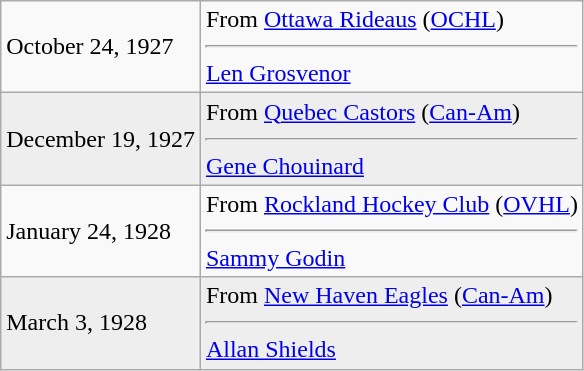<table class="wikitable">
<tr>
<td>October 24, 1927</td>
<td valign="top">From <a href='#'>Ottawa Rideaus</a> (<a href='#'>OCHL</a>)<hr><a href='#'>Len Grosvenor</a></td>
</tr>
<tr style="background:#eee;">
<td>December 19, 1927</td>
<td valign="top">From <a href='#'>Quebec Castors</a> (<a href='#'>Can-Am</a>)<hr><a href='#'>Gene Chouinard</a></td>
</tr>
<tr>
<td>January 24, 1928</td>
<td valign="top">From <a href='#'>Rockland Hockey Club</a> (<a href='#'>OVHL</a>)<hr><a href='#'>Sammy Godin</a></td>
</tr>
<tr style="background:#eee;">
<td>March 3, 1928</td>
<td valign="top">From <a href='#'>New Haven Eagles</a> (<a href='#'>Can-Am</a>)<hr><a href='#'>Allan Shields</a></td>
</tr>
</table>
